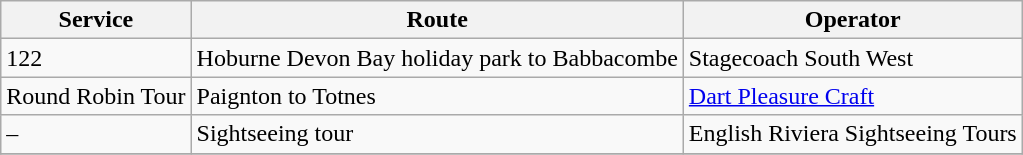<table class="wikitable">
<tr>
<th>Service</th>
<th>Route</th>
<th>Operator</th>
</tr>
<tr>
<td>122</td>
<td>Hoburne Devon Bay holiday park to Babbacombe</td>
<td>Stagecoach South West</td>
</tr>
<tr>
<td>Round Robin Tour</td>
<td>Paignton to Totnes</td>
<td><a href='#'>Dart Pleasure Craft</a></td>
</tr>
<tr>
<td>–</td>
<td>Sightseeing tour</td>
<td>English Riviera Sightseeing Tours</td>
</tr>
<tr>
</tr>
</table>
